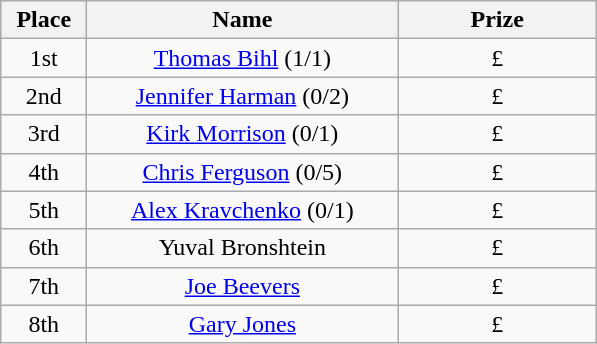<table class="wikitable">
<tr>
<th width="50">Place</th>
<th width="200">Name</th>
<th width="125">Prize</th>
</tr>
<tr>
<td align="center">1st</td>
<td align="center"><a href='#'>Thomas Bihl</a> (1/1)</td>
<td align="center">£</td>
</tr>
<tr>
<td align="center">2nd</td>
<td align="center"><a href='#'>Jennifer Harman</a> (0/2)</td>
<td align="center">£</td>
</tr>
<tr>
<td align="center">3rd</td>
<td align="center"><a href='#'>Kirk Morrison</a> (0/1)</td>
<td align="center">£</td>
</tr>
<tr>
<td align="center">4th</td>
<td align="center"><a href='#'>Chris Ferguson</a> (0/5)</td>
<td align="center">£</td>
</tr>
<tr>
<td align="center">5th</td>
<td align="center"><a href='#'>Alex Kravchenko</a> (0/1)</td>
<td align="center">£</td>
</tr>
<tr>
<td align="center">6th</td>
<td align="center">Yuval Bronshtein</td>
<td align="center">£</td>
</tr>
<tr>
<td align="center">7th</td>
<td align="center"><a href='#'>Joe Beevers</a></td>
<td align="center">£</td>
</tr>
<tr>
<td align="center">8th</td>
<td align="center"><a href='#'>Gary Jones</a></td>
<td align="center">£</td>
</tr>
</table>
